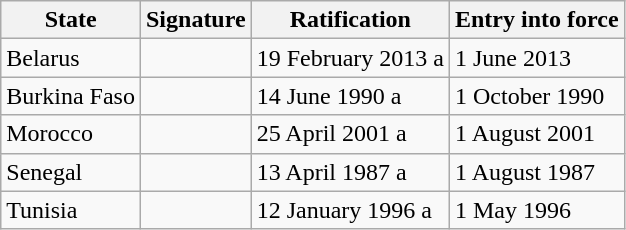<table class="wikitable">
<tr>
<th>State</th>
<th>Signature</th>
<th>Ratification</th>
<th>Entry into force</th>
</tr>
<tr>
<td>Belarus</td>
<td></td>
<td>19 February 2013 a</td>
<td>1 June 2013</td>
</tr>
<tr>
<td>Burkina Faso</td>
<td></td>
<td>14 June 1990 a</td>
<td>1 October 1990</td>
</tr>
<tr>
<td>Morocco</td>
<td></td>
<td>25 April 2001 a</td>
<td>1 August 2001</td>
</tr>
<tr>
<td>Senegal</td>
<td></td>
<td>13 April 1987 a</td>
<td>1 August 1987</td>
</tr>
<tr>
<td>Tunisia</td>
<td></td>
<td>12 January 1996 a</td>
<td>1 May 1996</td>
</tr>
</table>
